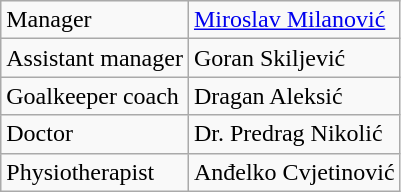<table class="wikitable">
<tr>
<td>Manager</td>
<td> <a href='#'>Miroslav Milanović</a></td>
</tr>
<tr>
<td>Assistant manager</td>
<td> Goran Skiljević</td>
</tr>
<tr>
<td>Goalkeeper coach</td>
<td> Dragan Aleksić</td>
</tr>
<tr>
<td>Doctor</td>
<td> Dr. Predrag Nikolić</td>
</tr>
<tr>
<td>Physiotherapist</td>
<td> Anđelko Cvjetinović</td>
</tr>
</table>
